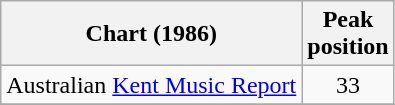<table class="wikitable sortable">
<tr>
<th>Chart (1986)</th>
<th>Peak<br>position</th>
</tr>
<tr>
<td>Australian <a href='#'>Kent Music Report</a></td>
<td style="text-align:center;">33</td>
</tr>
<tr>
</tr>
</table>
